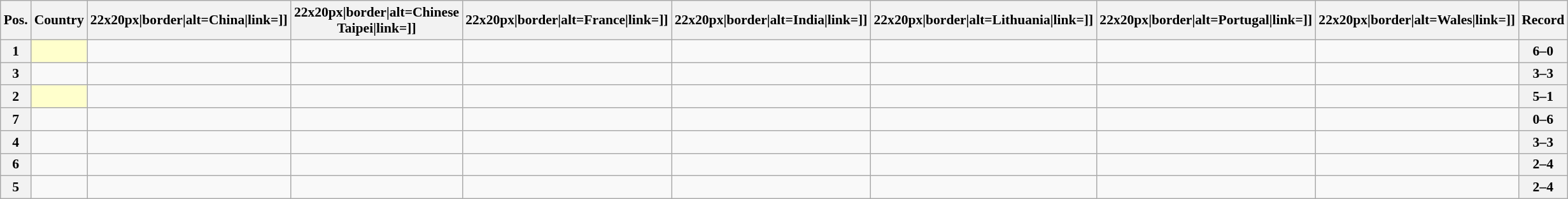<table class="wikitable sortable nowrap" style="text-align:center; font-size:0.9em;">
<tr>
<th>Pos.</th>
<th>Country</th>
<th [[Image:>22x20px|border|alt=China|link=]]</th>
<th [[Image:>22x20px|border|alt=Chinese Taipei|link=]]</th>
<th [[Image:>22x20px|border|alt=France|link=]]</th>
<th [[Image:>22x20px|border|alt=India|link=]]</th>
<th [[Image:>22x20px|border|alt=Lithuania|link=]]</th>
<th [[Image:>22x20px|border|alt=Portugal|link=]]</th>
<th [[Image:>22x20px|border|alt=Wales|link=]]</th>
<th>Record</th>
</tr>
<tr>
<th>1</th>
<td style="text-align:left; background:#ffffcc;"></td>
<td></td>
<td></td>
<td></td>
<td></td>
<td></td>
<td></td>
<td></td>
<th>6–0</th>
</tr>
<tr>
<th>3</th>
<td style="text-align:left;"></td>
<td></td>
<td></td>
<td></td>
<td></td>
<td></td>
<td></td>
<td></td>
<th>3–3</th>
</tr>
<tr>
<th>2</th>
<td style="text-align:left; background:#ffffcc;"></td>
<td></td>
<td></td>
<td></td>
<td></td>
<td></td>
<td></td>
<td></td>
<th>5–1</th>
</tr>
<tr>
<th>7</th>
<td style="text-align:left;"></td>
<td></td>
<td></td>
<td></td>
<td></td>
<td></td>
<td></td>
<td></td>
<th>0–6</th>
</tr>
<tr>
<th>4</th>
<td style="text-align:left;"></td>
<td></td>
<td></td>
<td></td>
<td></td>
<td></td>
<td></td>
<td></td>
<th>3–3</th>
</tr>
<tr>
<th>6</th>
<td style="text-align:left;"></td>
<td></td>
<td></td>
<td></td>
<td></td>
<td></td>
<td></td>
<td></td>
<th>2–4</th>
</tr>
<tr>
<th>5</th>
<td style="text-align:left;"></td>
<td></td>
<td></td>
<td></td>
<td></td>
<td></td>
<td></td>
<td></td>
<th>2–4</th>
</tr>
</table>
